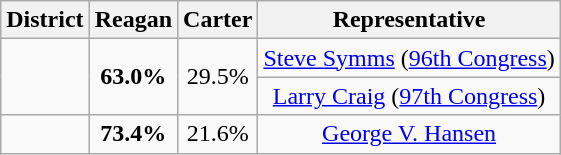<table class=wikitable>
<tr>
<th>District</th>
<th>Reagan</th>
<th>Carter</th>
<th>Representative</th>
</tr>
<tr align=center>
<td rowspan=2 ></td>
<td rowspan=2><strong>63.0%</strong></td>
<td rowspan=2>29.5%</td>
<td><a href='#'>Steve Symms</a> (<a href='#'>96th Congress</a>)</td>
</tr>
<tr align=center>
<td><a href='#'>Larry Craig</a> (<a href='#'>97th Congress</a>)</td>
</tr>
<tr align=center>
<td></td>
<td><strong>73.4%</strong></td>
<td>21.6%</td>
<td><a href='#'>George V. Hansen</a></td>
</tr>
</table>
